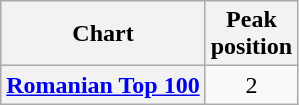<table class="wikitable plainrowheaders" style="text-align:center">
<tr>
<th>Chart</th>
<th>Peak<br>position</th>
</tr>
<tr>
<th scope="row"><a href='#'>Romanian Top 100</a></th>
<td>2</td>
</tr>
</table>
